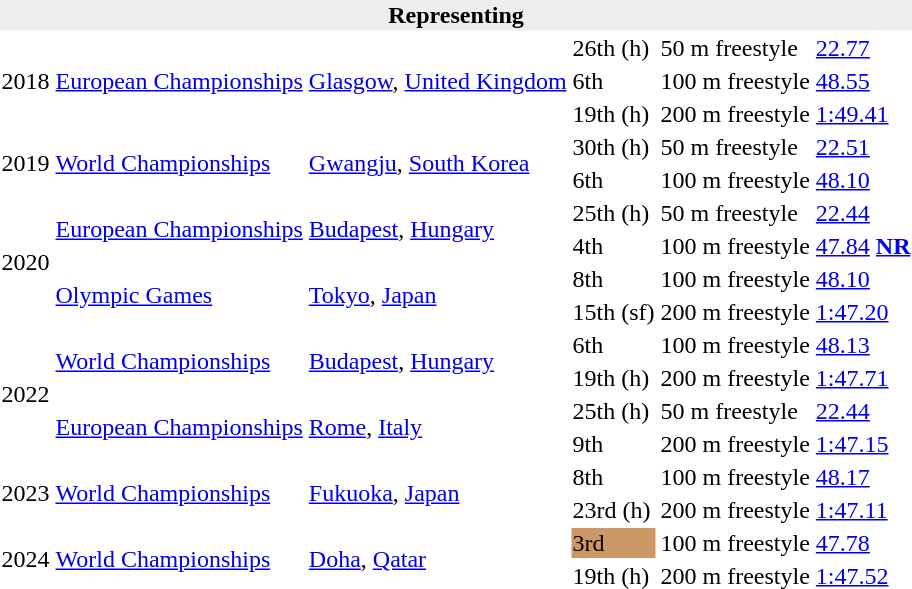<table>
<tr>
<th bgcolor="#eeeeee" colspan="6">Representing </th>
</tr>
<tr>
<td rowspan="3">2018</td>
<td rowspan="3"><a href='#'>European Championships</a></td>
<td rowspan="3" align=left> <a href='#'>Glasgow</a>, <a href='#'>United Kingdom</a></td>
<td>26th (h)</td>
<td>50 m freestyle</td>
<td><a href='#'>22.77</a></td>
</tr>
<tr>
<td>6th</td>
<td>100 m freestyle</td>
<td><a href='#'>48.55</a></td>
</tr>
<tr>
<td>19th (h)</td>
<td>200 m freestyle</td>
<td><a href='#'>1:49.41</a></td>
</tr>
<tr>
<td rowspan=2>2019</td>
<td rowspan=2><a href='#'>World Championships</a></td>
<td rowspan=2 align=left> <a href='#'>Gwangju</a>, <a href='#'>South Korea</a></td>
<td>30th (h)</td>
<td>50 m freestyle</td>
<td><a href='#'>22.51</a></td>
</tr>
<tr>
<td>6th</td>
<td>100 m freestyle</td>
<td><a href='#'>48.10</a></td>
</tr>
<tr>
<td rowspan="4">2020</td>
<td rowspan="2"><a href='#'>European Championships</a></td>
<td rowspan="2" align=left> <a href='#'>Budapest</a>, <a href='#'>Hungary</a></td>
<td>25th (h)</td>
<td>50 m freestyle</td>
<td><a href='#'>22.44</a></td>
</tr>
<tr>
<td>4th</td>
<td>100 m freestyle</td>
<td><a href='#'>47.84</a> <strong><a href='#'>NR</a></strong></td>
</tr>
<tr>
<td rowspan=2><a href='#'>Olympic Games</a></td>
<td rowspan=2 align=left> <a href='#'>Tokyo</a>, <a href='#'>Japan</a></td>
<td>8th</td>
<td>100 m freestyle</td>
<td><a href='#'>48.10</a></td>
</tr>
<tr>
<td>15th (sf)</td>
<td>200 m freestyle</td>
<td><a href='#'>1:47.20</a></td>
</tr>
<tr>
<td rowspan=4>2022</td>
<td rowspan=2><a href='#'>World Championships</a></td>
<td rowspan=2 align=left> <a href='#'>Budapest</a>, <a href='#'>Hungary</a></td>
<td>6th</td>
<td>100 m freestyle</td>
<td><a href='#'>48.13</a></td>
</tr>
<tr>
<td>19th (h)</td>
<td>200 m freestyle</td>
<td><a href='#'>1:47.71</a></td>
</tr>
<tr>
<td rowspan="2"><a href='#'>European Championships</a></td>
<td rowspan="2" align=left> <a href='#'>Rome</a>, <a href='#'>Italy</a></td>
<td>25th (h)</td>
<td>50 m freestyle</td>
<td><a href='#'>22.44</a></td>
</tr>
<tr>
<td>9th</td>
<td>200 m freestyle</td>
<td><a href='#'>1:47.15</a></td>
</tr>
<tr>
<td rowspan=2>2023</td>
<td rowspan=2><a href='#'>World Championships</a></td>
<td rowspan=2 align=left> <a href='#'>Fukuoka</a>, <a href='#'>Japan</a></td>
<td>8th</td>
<td>100 m freestyle</td>
<td><a href='#'>48.17</a></td>
</tr>
<tr>
<td>23rd (h)</td>
<td>200 m freestyle</td>
<td><a href='#'>1:47.11</a></td>
</tr>
<tr>
<td rowspan=2>2024</td>
<td rowspan=2><a href='#'>World Championships</a></td>
<td rowspan=2 align=left> <a href='#'>Doha</a>, <a href='#'>Qatar</a></td>
<td bgcolor="cc9966">3rd</td>
<td>100 m freestyle</td>
<td><a href='#'>47.78</a></td>
</tr>
<tr>
<td>19th (h)</td>
<td>200 m freestyle</td>
<td><a href='#'>1:47.52</a></td>
</tr>
</table>
